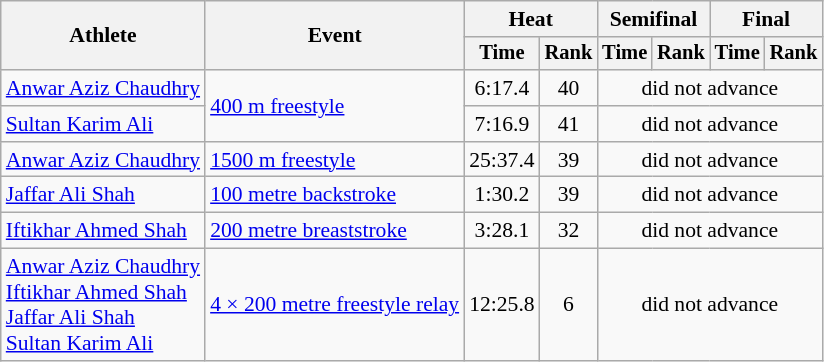<table class=wikitable style=font-size:90%;text-align:center>
<tr>
<th rowspan=2>Athlete</th>
<th rowspan=2>Event</th>
<th colspan=2>Heat</th>
<th colspan=2>Semifinal</th>
<th colspan=2>Final</th>
</tr>
<tr style=font-size:95%>
<th>Time</th>
<th>Rank</th>
<th>Time</th>
<th>Rank</th>
<th>Time</th>
<th>Rank</th>
</tr>
<tr>
<td align=left><a href='#'>Anwar Aziz Chaudhry</a></td>
<td align=left rowspan=2><a href='#'>400 m freestyle</a></td>
<td>6:17.4</td>
<td>40</td>
<td colspan=4>did not advance</td>
</tr>
<tr>
<td align=left><a href='#'>Sultan Karim Ali</a></td>
<td>7:16.9</td>
<td>41</td>
<td colspan=4>did not advance</td>
</tr>
<tr>
<td align=left><a href='#'>Anwar Aziz Chaudhry</a></td>
<td align=left><a href='#'>1500 m freestyle</a></td>
<td>25:37.4</td>
<td>39</td>
<td colspan=4>did not advance</td>
</tr>
<tr>
<td align=left><a href='#'>Jaffar Ali Shah</a></td>
<td align=left><a href='#'>100 metre backstroke</a></td>
<td>1:30.2</td>
<td>39</td>
<td colspan=4>did not advance</td>
</tr>
<tr>
<td align=left><a href='#'>Iftikhar Ahmed Shah</a></td>
<td align=left><a href='#'>200 metre breaststroke</a></td>
<td>3:28.1</td>
<td>32</td>
<td colspan=4>did not advance</td>
</tr>
<tr>
<td align=left><a href='#'>Anwar Aziz Chaudhry</a><br><a href='#'>Iftikhar Ahmed Shah</a><br><a href='#'>Jaffar Ali Shah</a><br><a href='#'>Sultan Karim Ali</a></td>
<td align=left><a href='#'>4 × 200 metre freestyle relay</a></td>
<td>12:25.8</td>
<td>6</td>
<td colspan=4>did not advance</td>
</tr>
</table>
